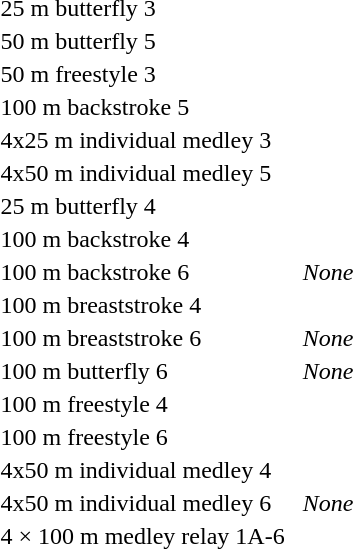<table>
<tr>
<td>25 m butterfly 3<br></td>
<td></td>
<td></td>
<td></td>
</tr>
<tr>
<td>50 m butterfly 5<br></td>
<td></td>
<td></td>
<td></td>
</tr>
<tr>
<td>50 m freestyle 3<br></td>
<td></td>
<td></td>
<td></td>
</tr>
<tr>
<td>100 m backstroke 5<br></td>
<td></td>
<td></td>
<td></td>
</tr>
<tr>
<td>4x25 m individual medley 3<br></td>
<td></td>
<td></td>
<td></td>
</tr>
<tr>
<td>4x50 m individual medley 5<br></td>
<td></td>
<td></td>
<td></td>
</tr>
<tr>
<td>25 m butterfly 4<br></td>
<td></td>
<td></td>
<td></td>
</tr>
<tr>
<td>100 m backstroke 4<br></td>
<td></td>
<td></td>
<td></td>
</tr>
<tr>
<td>100 m backstroke 6<br></td>
<td></td>
<td></td>
<td align="center"><em>None</em></td>
</tr>
<tr>
<td>100 m breaststroke 4<br></td>
<td></td>
<td></td>
<td></td>
</tr>
<tr>
<td>100 m breaststroke 6<br></td>
<td></td>
<td></td>
<td align="center"><em>None</em></td>
</tr>
<tr>
<td>100 m butterfly 6<br></td>
<td></td>
<td></td>
<td align="center"><em>None</em></td>
</tr>
<tr>
<td>100 m freestyle 4<br></td>
<td></td>
<td></td>
<td></td>
</tr>
<tr>
<td>100 m freestyle 6<br></td>
<td></td>
<td></td>
<td></td>
</tr>
<tr>
<td>4x50 m individual medley 4<br></td>
<td></td>
<td></td>
<td></td>
</tr>
<tr>
<td>4x50 m individual medley 6<br></td>
<td></td>
<td></td>
<td align="center"><em>None</em></td>
</tr>
<tr>
<td>4 × 100 m medley relay 1A-6<br></td>
<td></td>
<td></td>
<td></td>
</tr>
<tr>
</tr>
</table>
